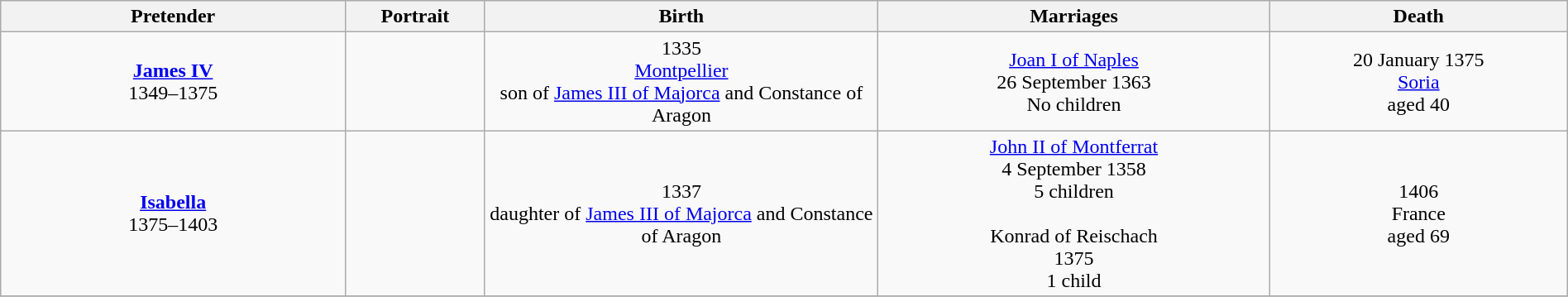<table style="text-align:center; width:100%" class="wikitable">
<tr>
<th width=22%>Pretender</th>
<th width=105px>Portrait</th>
<th>Birth</th>
<th width=25%>Marriages</th>
<th width=19%>Death</th>
</tr>
<tr>
<td><strong><a href='#'>James IV</a></strong><br>1349–1375</td>
<td></td>
<td>1335<br><a href='#'>Montpellier</a><br>son of <a href='#'>James III of Majorca</a> and Constance of Aragon</td>
<td><a href='#'>Joan I of Naples</a><br>26 September 1363<br>No children</td>
<td>20 January 1375<br><a href='#'>Soria</a><br>aged 40</td>
</tr>
<tr>
<td><strong><a href='#'>Isabella</a></strong><br>1375–1403</td>
<td></td>
<td>1337<br>daughter of <a href='#'>James III of Majorca</a> and Constance of Aragon</td>
<td><a href='#'>John II of Montferrat</a><br>4 September 1358<br>5 children<br><br>Konrad of Reischach<br>1375<br>1 child</td>
<td>1406<br>France<br>aged 69</td>
</tr>
<tr>
</tr>
</table>
